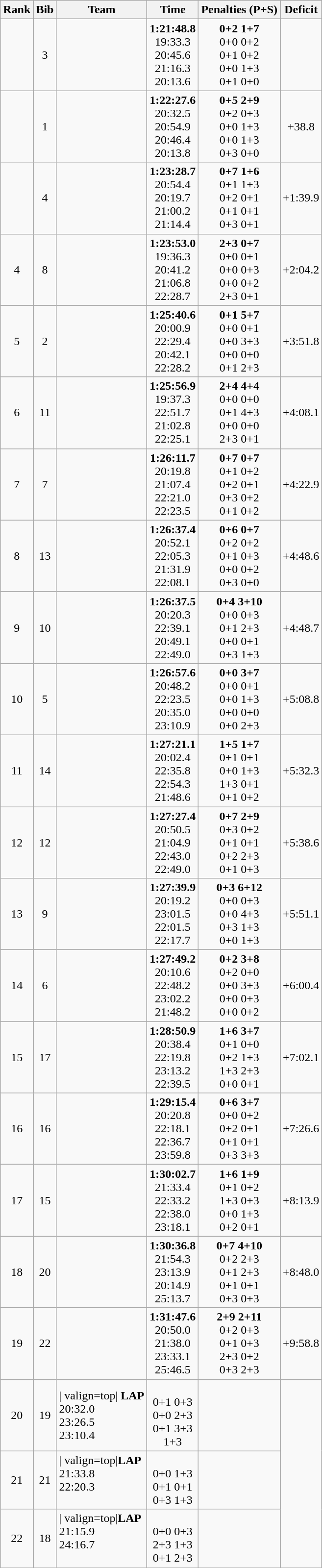<table class="wikitable sortable" style="text-align:center">
<tr>
<th>Rank</th>
<th>Bib</th>
<th>Team</th>
<th>Time</th>
<th>Penalties (P+S)</th>
<th>Deficit</th>
</tr>
<tr>
<td></td>
<td>3</td>
<td align=left></td>
<td><strong>1:21:48.8</strong><br>19:33.3<br>20:45.6<br>21:16.3<br>20:13.6</td>
<td><strong>0+2 1+7</strong><br>0+0 0+2<br>0+1 0+2<br>0+0 1+3<br>0+1 0+0</td>
<td></td>
</tr>
<tr>
<td></td>
<td>1</td>
<td align=left></td>
<td><strong>1:22:27.6</strong><br>20:32.5<br>20:54.9<br>20:46.4<br>20:13.8</td>
<td><strong>0+5 2+9</strong><br>0+2 0+3<br>0+0 1+3<br>0+0 1+3<br>0+3 0+0</td>
<td>+38.8</td>
</tr>
<tr>
<td></td>
<td>4</td>
<td align=left></td>
<td><strong>1:23:28.7</strong><br>20:54.4<br>20:19.7<br>21:00.2<br>21:14.4</td>
<td><strong>0+7 1+6</strong><br>0+1 1+3<br>0+2 0+1<br>0+1 0+1<br>0+3 0+1</td>
<td>+1:39.9</td>
</tr>
<tr>
<td>4</td>
<td>8</td>
<td align=left></td>
<td><strong>1:23:53.0</strong><br>19:36.3<br>20:41.2<br>21:06.8<br>22:28.7</td>
<td><strong>2+3 0+7</strong><br>0+0 0+1<br>0+0 0+3<br>0+0 0+2<br>2+3 0+1</td>
<td>+2:04.2</td>
</tr>
<tr>
<td>5</td>
<td>2</td>
<td align=left></td>
<td><strong>1:25:40.6</strong><br>20:00.9<br>22:29.4<br>20:42.1<br>22:28.2</td>
<td><strong>0+1 5+7</strong><br>0+0 0+1<br>0+0 3+3<br>0+0 0+0<br>0+1 2+3</td>
<td>+3:51.8</td>
</tr>
<tr>
<td>6</td>
<td>11</td>
<td align=left></td>
<td><strong>1:25:56.9</strong><br>19:37.3<br>22:51.7<br>21:02.8<br>22:25.1</td>
<td><strong>2+4 4+4</strong><br>0+0 0+0<br>0+1 4+3<br>0+0 0+0<br>2+3 0+1</td>
<td>+4:08.1</td>
</tr>
<tr>
<td>7</td>
<td>7</td>
<td align=left></td>
<td><strong>1:26:11.7</strong><br>20:19.8<br>21:07.4<br>22:21.0<br>22:23.5</td>
<td><strong>0+7 0+7</strong><br>0+1 0+2<br>0+2 0+1<br>0+3 0+2<br>0+1 0+2</td>
<td>+4:22.9</td>
</tr>
<tr>
<td>8</td>
<td>13</td>
<td align=left></td>
<td><strong>1:26:37.4</strong><br>20:52.1<br>22:05.3<br>21:31.9<br>22:08.1</td>
<td><strong>0+6 0+7</strong><br>0+2 0+2<br>0+1 0+3<br>0+0 0+2<br>0+3 0+0</td>
<td>+4:48.6</td>
</tr>
<tr>
<td>9</td>
<td>10</td>
<td align=left></td>
<td><strong>1:26:37.5</strong><br>20:20.3<br>22:39.1<br>20:49.1<br>22:49.0</td>
<td><strong>0+4 3+10</strong><br>0+0 0+3<br>0+1 2+3<br>0+0 0+1<br>0+3 1+3</td>
<td>+4:48.7</td>
</tr>
<tr>
<td>10</td>
<td>5</td>
<td align=left></td>
<td><strong>1:26:57.6</strong><br>20:48.2<br>22:23.5<br>20:35.0<br>23:10.9</td>
<td><strong>0+0 3+7</strong><br>0+0 0+1<br>0+0 1+3<br>0+0 0+0<br>0+0 2+3</td>
<td>+5:08.8</td>
</tr>
<tr>
<td>11</td>
<td>14</td>
<td align=left></td>
<td><strong>1:27:21.1</strong><br>20:02.4<br>22:35.8<br>22:54.3<br>21:48.6</td>
<td><strong>1+5 1+7</strong><br>0+1 0+1<br>0+0 1+3<br>1+3 0+1<br>0+1 0+2</td>
<td>+5:32.3</td>
</tr>
<tr>
<td>12</td>
<td>12</td>
<td align=left></td>
<td><strong>1:27:27.4</strong><br>20:50.5<br>21:04.9<br>22:43.0<br>22:49.0</td>
<td><strong>0+7 2+9</strong><br>0+3 0+2<br>0+1 0+1<br>0+2 2+3<br>0+1 0+3</td>
<td>+5:38.6</td>
</tr>
<tr>
<td>13</td>
<td>9</td>
<td align=left></td>
<td><strong>1:27:39.9</strong><br>20:19.2<br>23:01.5<br>22:01.5<br>22:17.7</td>
<td><strong>0+3 6+12</strong><br>0+0 0+3<br>0+0 4+3<br>0+3 1+3<br>0+0 1+3</td>
<td>+5:51.1</td>
</tr>
<tr>
<td>14</td>
<td>6</td>
<td align=left></td>
<td><strong>1:27:49.2</strong><br>20:10.6<br>22:48.2<br>23:02.2<br>21:48.2</td>
<td><strong>0+2 3+8</strong><br>0+2 0+0<br>0+0 3+3<br>0+0 0+3<br>0+0 0+2</td>
<td>+6:00.4</td>
</tr>
<tr>
<td>15</td>
<td>17</td>
<td align=left></td>
<td><strong>1:28:50.9</strong><br>20:38.4<br>22:19.8<br>23:13.2<br>22:39.5</td>
<td><strong>1+6 3+7</strong><br>0+1 0+0<br>0+2 1+3<br>1+3 2+3<br>0+0 0+1</td>
<td>+7:02.1</td>
</tr>
<tr>
<td>16</td>
<td>16</td>
<td align=left></td>
<td><strong>1:29:15.4</strong><br>20:20.8<br>22:18.1<br>22:36.7<br>23:59.8</td>
<td><strong>0+6 3+7</strong><br>0+0 0+2<br>0+2 0+1<br>0+1 0+1<br>0+3 3+3</td>
<td>+7:26.6</td>
</tr>
<tr>
<td>17</td>
<td>15</td>
<td align=left></td>
<td><strong>1:30:02.7</strong><br>21:33.4<br>22:33.2<br>22:38.0<br>23:18.1</td>
<td><strong>1+6 1+9</strong><br>0+1 0+2<br>1+3 0+3<br>0+0 1+3<br>0+2 0+1</td>
<td>+8:13.9</td>
</tr>
<tr>
<td>18</td>
<td>20</td>
<td align=left></td>
<td><strong>1:30:36.8</strong><br>21:54.3<br>23:13.9<br>20:14.9<br>25:13.7</td>
<td><strong>0+7 4+10</strong><br>0+2 2+3<br>0+1 2+3<br>0+1 0+1<br>0+3 0+3</td>
<td>+8:48.0</td>
</tr>
<tr>
<td>19</td>
<td>22</td>
<td align=left></td>
<td><strong>1:31:47.6</strong><br>20:50.0<br>21:38.0<br>23:33.1<br>25:46.5</td>
<td><strong>2+9 2+11</strong><br>0+2 0+3<br>0+1 0+3<br>2+3 0+2<br>0+3 2+3</td>
<td>+9:58.8</td>
</tr>
<tr>
<td>20</td>
<td>19</td>
<td align=left> | valign=top| <strong>LAP</strong><br>20:32.0<br>23:26.5<br>23:10.4<br></td>
<td valign=top><br>0+1 0+3<br>0+0 2+3<br>0+1 3+3<br>1+3</td>
<td></td>
</tr>
<tr>
<td>21</td>
<td>21</td>
<td align=left> | valign=top|<strong>LAP</strong><br>21:33.8<br>22:20.3<br><br></td>
<td valign=top><br>0+0 1+3<br>0+1 0+1<br>0+3 1+3<br></td>
<td></td>
</tr>
<tr>
<td>22</td>
<td>18</td>
<td align=left> | valign=top|<strong>LAP</strong><br>21:15.9<br>24:16.7<br><br></td>
<td valign=top><br>0+0 0+3<br>2+3 1+3<br>0+1 2+3<br></td>
<td></td>
</tr>
</table>
